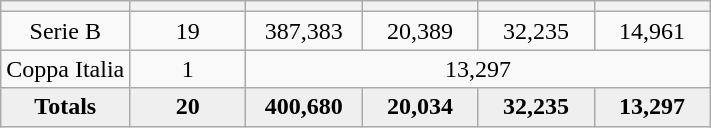<table class="wikitable" style="text-align: center;">
<tr>
<th></th>
<th style="width:70px;"></th>
<th style="width:70px;"></th>
<th style="width:70px;"></th>
<th style="width:70px;"></th>
<th style="width:70px;"></th>
</tr>
<tr>
<td align=center>Serie B</td>
<td>19</td>
<td>387,383</td>
<td>20,389</td>
<td>32,235</td>
<td>14,961</td>
</tr>
<tr>
<td align=center>Coppa Italia</td>
<td>1</td>
<td colspan="4">13,297</td>
</tr>
<tr bgcolor="#EFEFEF">
<td><strong>Totals</strong></td>
<td><strong>20</strong></td>
<td><strong>400,680</strong></td>
<td><strong>20,034</strong></td>
<td><strong>32,235</strong></td>
<td><strong>13,297</strong></td>
</tr>
</table>
